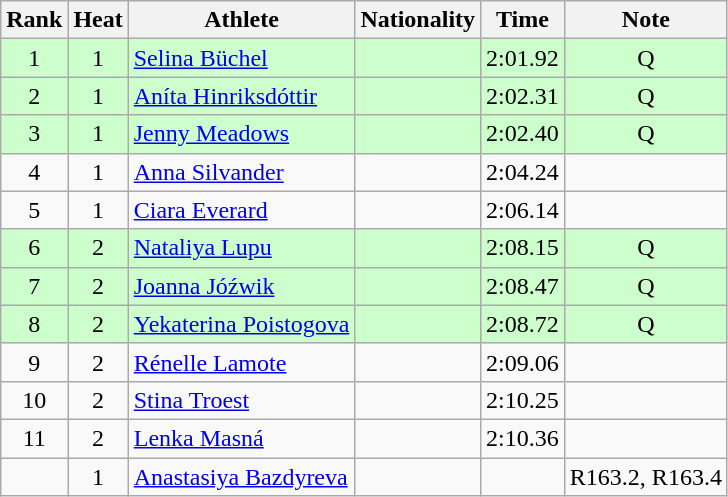<table class="wikitable sortable" style="text-align:center">
<tr>
<th>Rank</th>
<th>Heat</th>
<th>Athlete</th>
<th>Nationality</th>
<th>Time</th>
<th>Note</th>
</tr>
<tr bgcolor=ccffcc>
<td>1</td>
<td>1</td>
<td align=left><a href='#'>Selina Büchel</a></td>
<td align=left></td>
<td>2:01.92</td>
<td>Q</td>
</tr>
<tr bgcolor=ccffcc>
<td>2</td>
<td>1</td>
<td align=left><a href='#'>Aníta Hinriksdóttir</a></td>
<td align=left></td>
<td>2:02.31</td>
<td>Q</td>
</tr>
<tr bgcolor=ccffcc>
<td>3</td>
<td>1</td>
<td align=left><a href='#'>Jenny Meadows</a></td>
<td align=left></td>
<td>2:02.40</td>
<td>Q</td>
</tr>
<tr>
<td>4</td>
<td>1</td>
<td align=left><a href='#'>Anna Silvander</a></td>
<td align=left></td>
<td>2:04.24</td>
<td></td>
</tr>
<tr>
<td>5</td>
<td>1</td>
<td align=left><a href='#'>Ciara Everard</a></td>
<td align=left></td>
<td>2:06.14</td>
<td></td>
</tr>
<tr bgcolor=ccffcc>
<td>6</td>
<td>2</td>
<td align=left><a href='#'>Nataliya Lupu</a></td>
<td align=left></td>
<td>2:08.15</td>
<td>Q</td>
</tr>
<tr bgcolor=ccffcc>
<td>7</td>
<td>2</td>
<td align=left><a href='#'>Joanna Jóźwik</a></td>
<td align=left></td>
<td>2:08.47</td>
<td>Q</td>
</tr>
<tr bgcolor=ccffcc>
<td>8</td>
<td>2</td>
<td align=left><a href='#'>Yekaterina Poistogova</a></td>
<td align=left></td>
<td>2:08.72</td>
<td>Q</td>
</tr>
<tr>
<td>9</td>
<td>2</td>
<td align=left><a href='#'>Rénelle Lamote</a></td>
<td align=left></td>
<td>2:09.06</td>
<td></td>
</tr>
<tr>
<td>10</td>
<td>2</td>
<td align=left><a href='#'>Stina Troest</a></td>
<td align=left></td>
<td>2:10.25</td>
<td></td>
</tr>
<tr>
<td>11</td>
<td>2</td>
<td align=left><a href='#'>Lenka Masná</a></td>
<td align=left></td>
<td>2:10.36</td>
<td></td>
</tr>
<tr>
<td></td>
<td>1</td>
<td align=left><a href='#'>Anastasiya Bazdyreva</a></td>
<td align=left></td>
<td></td>
<td>R163.2, R163.4</td>
</tr>
</table>
